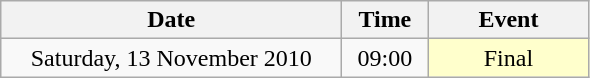<table class = "wikitable" style="text-align:center;">
<tr>
<th width=220>Date</th>
<th width=50>Time</th>
<th width=100>Event</th>
</tr>
<tr>
<td>Saturday, 13 November 2010</td>
<td>09:00</td>
<td bgcolor=ffffcc>Final</td>
</tr>
</table>
